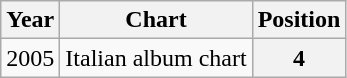<table class="wikitable">
<tr>
<th align="left">Year</th>
<th align="left">Chart</th>
<th align="left">Position</th>
</tr>
<tr>
<td align="left">2005</td>
<td align="left">Italian album chart</td>
<th align="center">4</th>
</tr>
</table>
